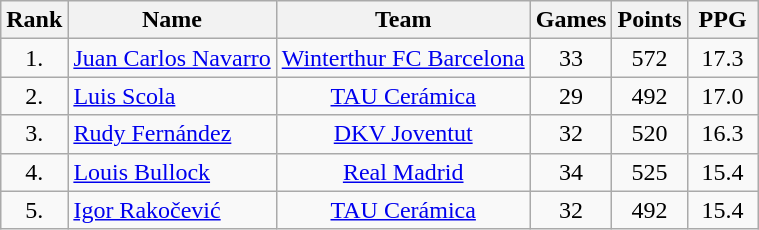<table class="wikitable" style="text-align: center;">
<tr>
<th>Rank</th>
<th>Name</th>
<th>Team</th>
<th>Games</th>
<th>Points</th>
<th width=40>PPG</th>
</tr>
<tr>
<td>1.</td>
<td align="left"> <a href='#'>Juan Carlos Navarro</a></td>
<td><a href='#'>Winterthur FC Barcelona</a></td>
<td>33</td>
<td>572</td>
<td>17.3</td>
</tr>
<tr>
<td>2.</td>
<td align="left"> <a href='#'>Luis Scola</a></td>
<td><a href='#'>TAU Cerámica</a></td>
<td>29</td>
<td>492</td>
<td>17.0</td>
</tr>
<tr>
<td>3.</td>
<td align="left"> <a href='#'>Rudy Fernández</a></td>
<td><a href='#'>DKV Joventut</a></td>
<td>32</td>
<td>520</td>
<td>16.3</td>
</tr>
<tr>
<td>4.</td>
<td align="left"> <a href='#'>Louis Bullock</a></td>
<td><a href='#'>Real Madrid</a></td>
<td>34</td>
<td>525</td>
<td>15.4</td>
</tr>
<tr>
<td>5.</td>
<td align="left"> <a href='#'>Igor Rakočević</a></td>
<td><a href='#'>TAU Cerámica</a></td>
<td>32</td>
<td>492</td>
<td>15.4</td>
</tr>
</table>
